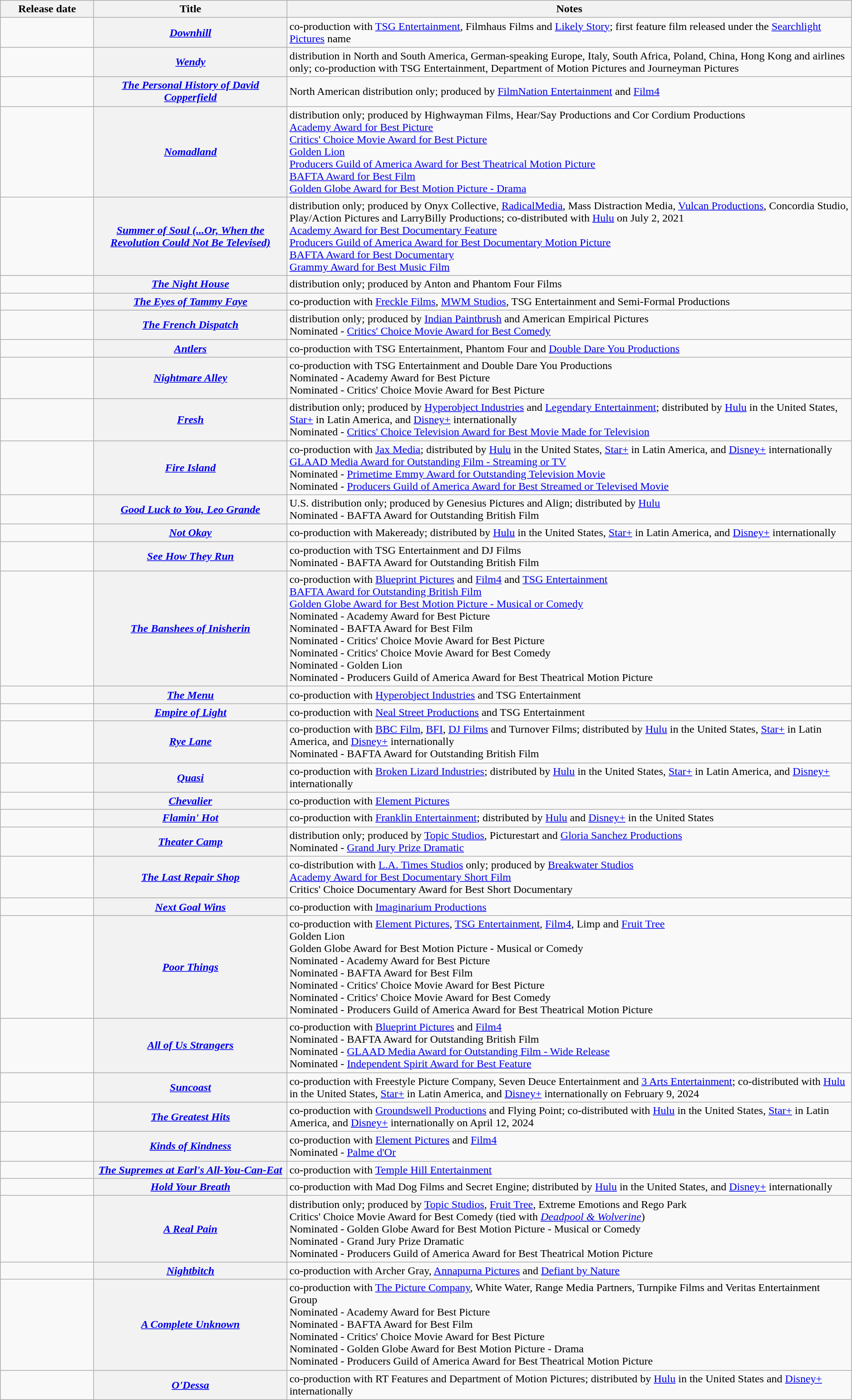<table class="wikitable plainrowheaders sortable" style="width:99%;">
<tr>
<th scope="col" style="width:130px;">Release date</th>
<th scope="col">Title</th>
<th scope="col" class="unsortable">Notes</th>
</tr>
<tr>
<td style="text-align:right;"></td>
<th scope="row"><em><a href='#'>Downhill</a></em></th>
<td>co-production with <a href='#'>TSG Entertainment</a>, Filmhaus Films and <a href='#'>Likely Story</a>; first feature film released under the <a href='#'>Searchlight Pictures</a> name</td>
</tr>
<tr>
<td style="text-align:right;"></td>
<th scope="row"><em><a href='#'>Wendy</a></em></th>
<td>distribution in North and South America, German-speaking Europe, Italy, South Africa, Poland, China, Hong Kong and airlines only; co-production with TSG Entertainment, Department of Motion Pictures and Journeyman Pictures</td>
</tr>
<tr>
<td style="text-align:right;"></td>
<th scope="row"><em><a href='#'>The Personal History of David Copperfield</a></em></th>
<td>North American distribution only; produced by <a href='#'>FilmNation Entertainment</a> and <a href='#'>Film4</a></td>
</tr>
<tr>
<td style="text-align:right;"></td>
<th scope="row"><em><a href='#'>Nomadland</a></em></th>
<td>distribution only; produced by Highwayman Films, Hear/Say Productions and Cor Cordium Productions<br><a href='#'>Academy Award for Best Picture</a> <br><a href='#'>Critics' Choice Movie Award for Best Picture</a> <br><a href='#'>Golden Lion</a> <br><a href='#'>Producers Guild of America Award for Best Theatrical Motion Picture</a> <br><a href='#'>BAFTA Award for Best Film</a> <br><a href='#'>Golden Globe Award for Best Motion Picture - Drama</a></td>
</tr>
<tr>
<td style="text-align:right;"></td>
<th scope="row"><em><a href='#'>Summer of Soul (...Or, When the Revolution Could Not Be Televised)</a></em></th>
<td>distribution only; produced by Onyx Collective, <a href='#'>RadicalMedia</a>, Mass Distraction Media, <a href='#'>Vulcan Productions</a>, Concordia Studio, Play/Action Pictures and LarryBilly Productions; co-distributed with <a href='#'>Hulu</a> on July 2, 2021<br><a href='#'>Academy Award for Best Documentary Feature</a><br><a href='#'>Producers Guild of America Award for Best Documentary Motion Picture</a><br><a href='#'>BAFTA Award for Best Documentary</a><br><a href='#'>Grammy Award for Best Music Film</a></td>
</tr>
<tr>
<td style="text-align:right;"></td>
<th scope="row"><em><a href='#'>The Night House</a></em></th>
<td>distribution only; produced by Anton and Phantom Four Films</td>
</tr>
<tr>
<td style="text-align:right;"></td>
<th scope="row"><em><a href='#'>The Eyes of Tammy Faye</a></em></th>
<td>co-production with <a href='#'>Freckle Films</a>, <a href='#'>MWM Studios</a>, TSG Entertainment and Semi-Formal Productions</td>
</tr>
<tr>
<td style="text-align:right;"></td>
<th scope="row"><em><a href='#'>The French Dispatch</a></em></th>
<td>distribution only; produced by <a href='#'>Indian Paintbrush</a> and American Empirical Pictures<br>Nominated - <a href='#'>Critics' Choice Movie Award for Best Comedy</a></td>
</tr>
<tr>
<td style="text-align:right;"></td>
<th scope="row"><em><a href='#'>Antlers</a></em></th>
<td>co-production with TSG Entertainment, Phantom Four and <a href='#'>Double Dare You Productions</a></td>
</tr>
<tr>
<td style="text-align:right;"></td>
<th scope="row"><em><a href='#'>Nightmare Alley</a></em></th>
<td>co-production with TSG Entertainment and Double Dare You Productions<br>Nominated - Academy Award for Best Picture<br>Nominated - Critics' Choice Movie Award for Best Picture</td>
</tr>
<tr>
<td style="text-align:right;"></td>
<th scope="row"><em><a href='#'>Fresh</a></em> </th>
<td>distribution only; produced by <a href='#'>Hyperobject Industries</a> and <a href='#'>Legendary Entertainment</a>; distributed by <a href='#'>Hulu</a> in the United States, <a href='#'>Star+</a> in Latin America, and <a href='#'>Disney+</a> internationally<br>Nominated - <a href='#'>Critics' Choice Television Award for Best Movie Made for Television</a></td>
</tr>
<tr>
<td align="right"></td>
<th scope="row"><em><a href='#'>Fire Island</a></em> </th>
<td>co-production with <a href='#'>Jax Media</a>; distributed by <a href='#'>Hulu</a> in the United States, <a href='#'>Star+</a> in Latin America, and <a href='#'>Disney+</a> internationally<br><a href='#'>GLAAD Media Award for Outstanding Film - Streaming or TV</a><br>Nominated - <a href='#'>Primetime Emmy Award for Outstanding Television Movie</a><br>Nominated - <a href='#'>Producers Guild of America Award for Best Streamed or Televised Movie</a></td>
</tr>
<tr>
<td align="right"></td>
<th scope="row"><em><a href='#'>Good Luck to You, Leo Grande</a></em> </th>
<td>U.S. distribution only; produced by Genesius Pictures and Align; distributed by <a href='#'>Hulu</a><br>Nominated - BAFTA Award for Outstanding British Film</td>
</tr>
<tr>
<td align="right"></td>
<th scope="row"><em><a href='#'>Not Okay</a></em> </th>
<td>co-production with Makeready; distributed by <a href='#'>Hulu</a> in the United States, <a href='#'>Star+</a> in Latin America, and <a href='#'>Disney+</a> internationally</td>
</tr>
<tr>
<td style="text-align:right;"></td>
<th scope="row"><em><a href='#'>See How They Run</a></em></th>
<td>co-production with TSG Entertainment and DJ Films<br>Nominated - BAFTA Award for Outstanding British Film</td>
</tr>
<tr>
<td style="text-align:right;"></td>
<th scope="row"><em><a href='#'>The Banshees of Inisherin</a></em></th>
<td>co-production with <a href='#'>Blueprint Pictures</a> and <a href='#'>Film4</a> and <a href='#'>TSG Entertainment</a><br><a href='#'>BAFTA Award for Outstanding British Film</a><br><a href='#'>Golden Globe Award for Best Motion Picture - Musical or Comedy</a><br>Nominated - Academy Award for Best Picture<br>Nominated - BAFTA Award for Best Film<br>Nominated - Critics' Choice Movie Award for Best Picture<br>Nominated - Critics' Choice Movie Award for Best Comedy<br>Nominated - Golden Lion<br>Nominated - Producers Guild of America Award for Best Theatrical Motion Picture</td>
</tr>
<tr>
<td style="text-align:right;"></td>
<th scope="row"><em><a href='#'>The Menu</a></em></th>
<td>co-production with <a href='#'>Hyperobject Industries</a> and TSG Entertainment</td>
</tr>
<tr>
<td style="text-align:right;"></td>
<th scope="row"><em><a href='#'>Empire of Light</a></em></th>
<td>co-production with <a href='#'>Neal Street Productions</a> and TSG Entertainment</td>
</tr>
<tr>
<td style="text-align:right;"></td>
<th scope="row"><em><a href='#'>Rye Lane</a></em> </th>
<td>co-production with <a href='#'>BBC Film</a>, <a href='#'>BFI</a>, <a href='#'>DJ Films</a> and Turnover Films; distributed by <a href='#'>Hulu</a> in the United States, <a href='#'>Star+</a> in Latin America, and <a href='#'>Disney+</a> internationally<br>Nominated - BAFTA Award for Outstanding British Film</td>
</tr>
<tr>
<td style="text-align:right;"></td>
<th scope="row"><em><a href='#'>Quasi</a></em> </th>
<td>co-production with <a href='#'>Broken Lizard Industries</a>; distributed by <a href='#'>Hulu</a> in the United States, <a href='#'>Star+</a> in Latin America, and <a href='#'>Disney+</a> internationally</td>
</tr>
<tr>
<td style="text-align:right;"></td>
<th scope="row"><em><a href='#'>Chevalier</a></em></th>
<td>co-production with <a href='#'>Element Pictures</a></td>
</tr>
<tr>
<td style="text-align:right;"></td>
<th scope="row"><em><a href='#'>Flamin' Hot</a></em> </th>
<td>co-production with <a href='#'>Franklin Entertainment</a>; distributed by <a href='#'>Hulu</a> and <a href='#'>Disney+</a> in the United States</td>
</tr>
<tr>
<td style="text-align:right;"></td>
<th scope="row"><em><a href='#'>Theater Camp</a></em></th>
<td>distribution only; produced by <a href='#'>Topic Studios</a>, Picturestart and <a href='#'>Gloria Sanchez Productions</a><br>Nominated - <a href='#'>Grand Jury Prize Dramatic</a></td>
</tr>
<tr>
<td style="text-align:right;"></td>
<th scope="row"><em><a href='#'>The Last Repair Shop</a></em></th>
<td>co-distribution with <a href='#'>L.A. Times Studios</a> only; produced by <a href='#'>Breakwater Studios</a><br><a href='#'>Academy Award for Best Documentary Short Film</a><br>Critics' Choice Documentary Award for Best Short Documentary</td>
</tr>
<tr>
<td style="text-align:right;"></td>
<th scope="row"><em><a href='#'>Next Goal Wins</a></em></th>
<td>co-production with <a href='#'>Imaginarium Productions</a></td>
</tr>
<tr>
<td style="text-align:right;"></td>
<th scope="row"><em><a href='#'>Poor Things</a></em></th>
<td>co-production with <a href='#'>Element Pictures</a>, <a href='#'>TSG Entertainment</a>, <a href='#'>Film4</a>, Limp and <a href='#'>Fruit Tree</a><br>Golden Lion<br>Golden Globe Award for Best Motion Picture - Musical or Comedy<br>Nominated - Academy Award for Best Picture<br>Nominated - BAFTA Award for Best Film<br>Nominated - Critics' Choice Movie Award for Best Picture<br>Nominated - Critics' Choice Movie Award for Best Comedy<br>Nominated - Producers Guild of America Award for Best Theatrical Motion Picture</td>
</tr>
<tr>
<td style="text-align:right;"></td>
<th scope="row"><em><a href='#'>All of Us Strangers</a></em></th>
<td>co-production with <a href='#'>Blueprint Pictures</a> and <a href='#'>Film4</a><br>Nominated - BAFTA Award for Outstanding British Film<br>Nominated - <a href='#'>GLAAD Media Award for Outstanding Film - Wide Release</a><br>Nominated - <a href='#'>Independent Spirit Award for Best Feature</a></td>
</tr>
<tr>
<td style="text-align:right;"></td>
<th scope="row"><em><a href='#'>Suncoast</a></em> </th>
<td>co-production with Freestyle Picture Company, Seven Deuce Entertainment and <a href='#'>3 Arts Entertainment</a>; co-distributed with <a href='#'>Hulu</a> in the United States, <a href='#'>Star+</a> in Latin America, and <a href='#'>Disney+</a> internationally on February 9, 2024</td>
</tr>
<tr>
<td style="text-align:right;"></td>
<th scope="row"><em><a href='#'>The Greatest Hits</a></em> </th>
<td>co-production with <a href='#'>Groundswell Productions</a> and Flying Point; co-distributed with <a href='#'>Hulu</a> in the United States, <a href='#'>Star+</a> in Latin America, and <a href='#'>Disney+</a> internationally on April 12, 2024</td>
</tr>
<tr>
<td style="text-align:right;"></td>
<th scope="row"><em><a href='#'>Kinds of Kindness</a></em></th>
<td>co-production with <a href='#'>Element Pictures</a> and <a href='#'>Film4</a><br>Nominated - <a href='#'>Palme d'Or</a></td>
</tr>
<tr>
<td style="text-align:right;"></td>
<th scope="row"><em><a href='#'>The Supremes at Earl's All-You-Can-Eat</a></em> </th>
<td>co-production with <a href='#'>Temple Hill Entertainment</a></td>
</tr>
<tr>
<td style="text-align:right;"></td>
<th scope="row"><em><a href='#'>Hold Your Breath</a></em> </th>
<td>co-production with Mad Dog Films and Secret Engine; distributed by <a href='#'>Hulu</a> in the United States, and <a href='#'>Disney+</a> internationally</td>
</tr>
<tr>
<td style="text-align:right;"></td>
<th scope="row"><em><a href='#'>A Real Pain</a></em></th>
<td>distribution only; produced by <a href='#'>Topic Studios</a>, <a href='#'>Fruit Tree</a>, Extreme Emotions and Rego Park<br>Critics' Choice Movie Award for Best Comedy (tied with <em><a href='#'>Deadpool & Wolverine</a></em>)<br>Nominated - Golden Globe Award for Best Motion Picture - Musical or Comedy<br>Nominated - Grand Jury Prize Dramatic<br>Nominated - Producers Guild of America Award for Best Theatrical Motion Picture</td>
</tr>
<tr>
<td style="text-align:right;"></td>
<th scope="row"><em><a href='#'>Nightbitch</a></em></th>
<td>co-production with Archer Gray, <a href='#'>Annapurna Pictures</a> and <a href='#'>Defiant by Nature</a></td>
</tr>
<tr>
<td style="text-align:right;"></td>
<th scope="row"><em><a href='#'>A Complete Unknown</a></em></th>
<td>co-production with <a href='#'>The Picture Company</a>, White Water, Range Media Partners, Turnpike Films and Veritas Entertainment Group<br>Nominated - Academy Award for Best Picture<br>Nominated - BAFTA Award for Best Film<br>Nominated - Critics' Choice Movie Award for Best Picture<br>Nominated - Golden Globe Award for Best Motion Picture - Drama<br>Nominated - Producers Guild of America Award for Best Theatrical Motion Picture</td>
</tr>
<tr>
<td style="text-align:right;"></td>
<th scope="row"><em><a href='#'>O'Dessa</a></em> </th>
<td>co-production with RT Features and Department of Motion Pictures; distributed by <a href='#'>Hulu</a> in the United States and <a href='#'>Disney+</a> internationally</td>
</tr>
</table>
